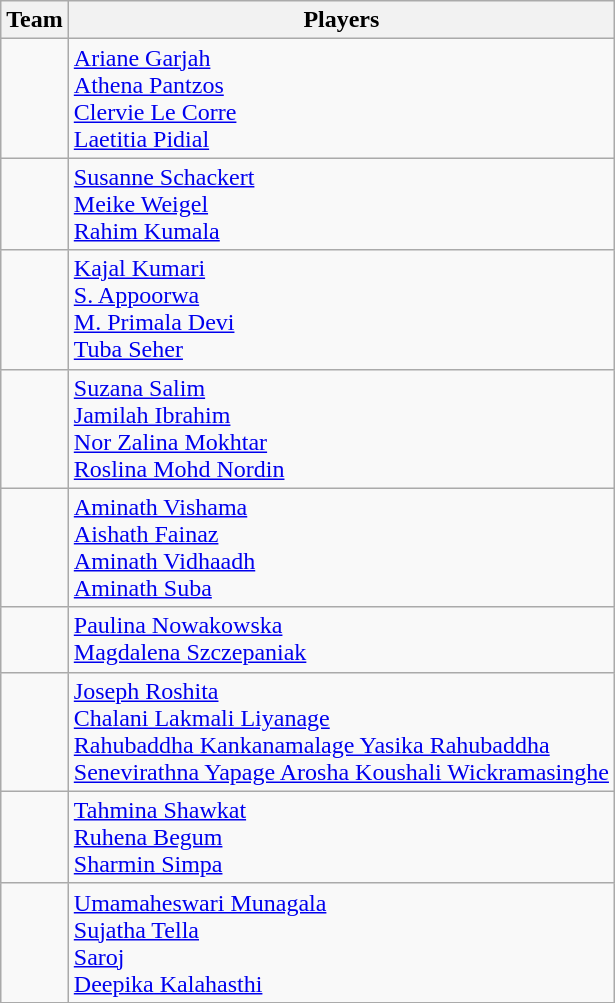<table class="wikitable sortable">
<tr>
<th>Team</th>
<th>Players</th>
</tr>
<tr>
<td></td>
<td><a href='#'>Ariane Garjah</a><br><a href='#'>Athena Pantzos</a><br><a href='#'>Clervie Le Corre</a><br><a href='#'>Laetitia Pidial</a></td>
</tr>
<tr>
<td></td>
<td><a href='#'>Susanne Schackert</a><br><a href='#'>Meike Weigel</a><br><a href='#'>Rahim Kumala</a></td>
</tr>
<tr>
<td></td>
<td><a href='#'>Kajal Kumari</a><br><a href='#'>S. Appoorwa</a><br><a href='#'>M. Primala Devi</a><br><a href='#'>Tuba Seher</a></td>
</tr>
<tr>
<td></td>
<td><a href='#'>Suzana Salim</a><br><a href='#'>Jamilah Ibrahim</a><br><a href='#'>Nor Zalina Mokhtar</a><br><a href='#'>Roslina Mohd Nordin</a></td>
</tr>
<tr>
<td></td>
<td><a href='#'>Aminath Vishama</a><br><a href='#'>Aishath Fainaz</a><br><a href='#'>Aminath Vidhaadh</a><br><a href='#'>Aminath Suba</a></td>
</tr>
<tr>
<td></td>
<td><a href='#'>Paulina Nowakowska</a><br><a href='#'>Magdalena Szczepaniak</a></td>
</tr>
<tr>
<td></td>
<td><a href='#'>Joseph Roshita</a><br><a href='#'>Chalani Lakmali Liyanage</a><br><a href='#'>Rahubaddha Kankanamalage Yasika Rahubaddha</a><br><a href='#'>Senevirathna Yapage Arosha Koushali Wickramasinghe</a></td>
</tr>
<tr>
<td></td>
<td><a href='#'>Tahmina Shawkat</a><br><a href='#'>Ruhena Begum</a><br><a href='#'>Sharmin Simpa</a></td>
</tr>
<tr>
<td></td>
<td><a href='#'>Umamaheswari Munagala</a><br><a href='#'>Sujatha Tella</a><br><a href='#'>Saroj</a><br><a href='#'>Deepika Kalahasthi</a></td>
</tr>
</table>
